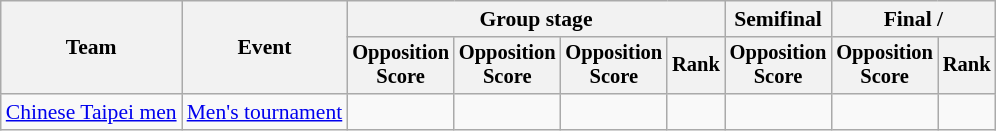<table class="wikitable" style="font-size:90%">
<tr>
<th rowspan="2">Team</th>
<th rowspan="2">Event</th>
<th colspan="4">Group stage</th>
<th>Semifinal</th>
<th colspan="2">Final / </th>
</tr>
<tr style="font-size:95%">
<th>Opposition<br>Score</th>
<th>Opposition<br>Score</th>
<th>Opposition<br>Score</th>
<th>Rank</th>
<th>Opposition<br>Score</th>
<th>Opposition<br>Score</th>
<th>Rank</th>
</tr>
<tr align="center">
<td align="left"><a href='#'>Chinese Taipei men</a></td>
<td align="left"><a href='#'>Men's tournament</a></td>
<td></td>
<td></td>
<td></td>
<td></td>
<td></td>
<td></td>
<td></td>
</tr>
</table>
